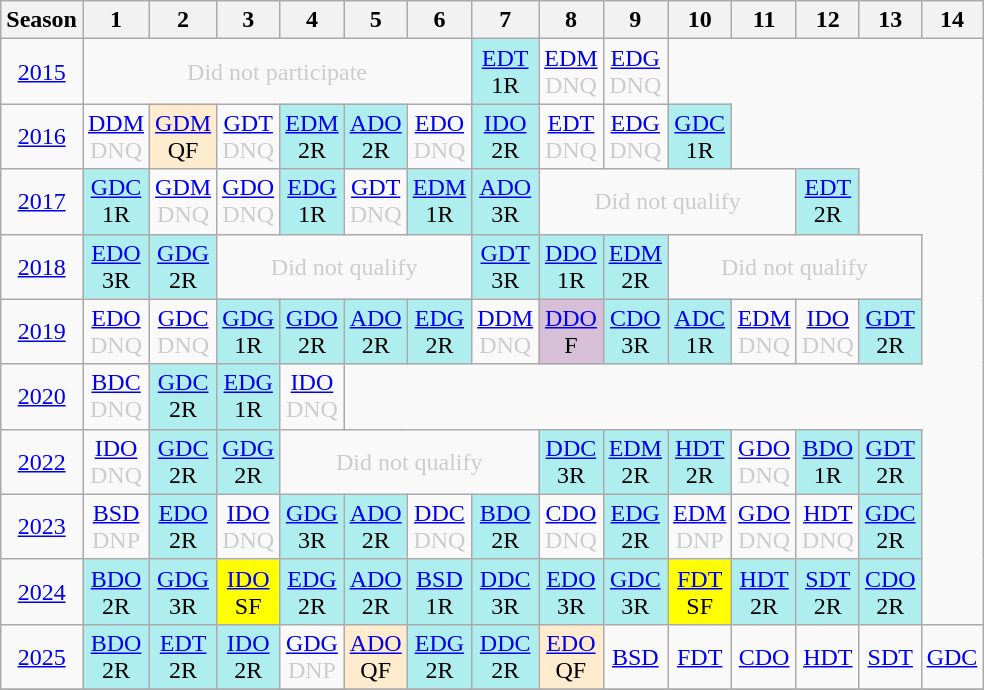<table class="wikitable" style="width:50%; margin:0">
<tr>
<th>Season</th>
<th>1</th>
<th>2</th>
<th>3</th>
<th>4</th>
<th>5</th>
<th>6</th>
<th>7</th>
<th>8</th>
<th>9</th>
<th>10</th>
<th>11</th>
<th>12</th>
<th>13</th>
<th>14</th>
</tr>
<tr>
<td style="text-align:center;"background:#efefef;"><a href='#'>2015</a></td>
<td colspan="6" style="text-align:center; color:#ccc;">Did not participate</td>
<td style="text-align:center; background:#afeeee;"><a href='#'>EDT</a><br>1R</td>
<td style="text-align:center; color:#ccc;"><a href='#'>EDM</a><br>DNQ</td>
<td style="text-align:center; color:#ccc;"><a href='#'>EDG</a><br>DNQ</td>
</tr>
<tr>
<td style="text-align:center;"background:#efefef;"><a href='#'>2016</a></td>
<td style="text-align:center; color:#ccc;"><a href='#'>DDM</a><br>DNQ</td>
<td style="text-align:center; background:#ffebcd;"><a href='#'>GDM</a><br>QF</td>
<td style="text-align:center; color:#ccc;"><a href='#'>GDT</a><br>DNQ</td>
<td style="text-align:center; background:#afeeee;"><a href='#'>EDM</a><br>2R</td>
<td style="text-align:center; background:#afeeee;"><a href='#'>ADO</a><br>2R</td>
<td style="text-align:center; color:#ccc;"><a href='#'>EDO</a><br>DNQ</td>
<td style="text-align:center; background:#afeeee;"><a href='#'>IDO</a><br>2R</td>
<td style="text-align:center; color:#ccc;"><a href='#'>EDT</a><br>DNQ</td>
<td style="text-align:center; color:#ccc;"><a href='#'>EDG</a><br>DNQ</td>
<td style="text-align:center; background:#afeeee;"><a href='#'>GDC</a><br>1R</td>
</tr>
<tr>
<td style="text-align:center;"background:#efefef;"><a href='#'>2017</a></td>
<td style="text-align:center; background:#afeeee;"><a href='#'>GDC</a><br>1R</td>
<td style="text-align:center; color:#ccc;"><a href='#'>GDM</a><br>DNQ</td>
<td style="text-align:center; color:#ccc;"><a href='#'>GDO</a><br>DNQ</td>
<td style="text-align:center; background:#afeeee;"><a href='#'>EDG</a><br>1R</td>
<td style="text-align:center; color:#ccc;"><a href='#'>GDT</a><br>DNQ</td>
<td style="text-align:center; background:#afeeee;"><a href='#'>EDM</a><br>1R</td>
<td style="text-align:center; background:#afeeee;"><a href='#'>ADO</a><br>3R</td>
<td colspan="4" style="text-align:center; color:#ccc;">Did not qualify</td>
<td style="text-align:center; background:#afeeee;"><a href='#'>EDT</a><br>2R</td>
</tr>
<tr>
<td style="text-align:center;"background:#efefef;"><a href='#'>2018</a></td>
<td style="text-align:center; background:#afeeee;"><a href='#'>EDO</a><br>3R</td>
<td style="text-align:center; background:#afeeee;"><a href='#'>GDG</a><br>2R</td>
<td colspan="4" style="text-align:center; color:#ccc;">Did not qualify</td>
<td style="text-align:center; background:#afeeee;"><a href='#'>GDT</a><br>3R</td>
<td style="text-align:center; background:#afeeee;"><a href='#'>DDO</a><br>1R</td>
<td style="text-align:center; background:#afeeee;"><a href='#'>EDM</a><br>2R</td>
<td colspan="4" style="text-align:center; color:#ccc;">Did not qualify</td>
</tr>
<tr>
<td style="text-align:center;"background:#efefef;"><a href='#'>2019</a></td>
<td style="text-align:center; color:#ccc;"><a href='#'>EDO</a><br>DNQ</td>
<td style="text-align:center; color:#ccc;"><a href='#'>GDC</a><br>DNQ</td>
<td style="text-align:center; background:#afeeee;"><a href='#'>GDG</a><br>1R</td>
<td style="text-align:center; background:#afeeee;"><a href='#'>GDO</a><br>2R</td>
<td style="text-align:center; background:#afeeee;"><a href='#'>ADO</a><br>2R</td>
<td style="text-align:center; background:#afeeee;"><a href='#'>EDG</a><br>2R</td>
<td style="text-align:center; color:#ccc;"><a href='#'>DDM</a><br>DNQ</td>
<td style="text-align:center; background:thistle;"><a href='#'>DDO</a><br>F</td>
<td style="text-align:center; background:#afeeee;"><a href='#'>CDO</a><br>3R</td>
<td style="text-align:center; background:#afeeee;"><a href='#'>ADC</a><br>1R</td>
<td style="text-align:center; color:#ccc;"><a href='#'>EDM</a><br>DNQ</td>
<td style="text-align:center; color:#ccc;"><a href='#'>IDO</a><br>DNQ</td>
<td style="text-align:center; background:#afeeee;"><a href='#'>GDT</a><br>2R</td>
</tr>
<tr>
<td style="text-align:center;"background:#efefef;"><a href='#'>2020</a></td>
<td style="text-align:center; color:#ccc;"><a href='#'>BDC</a><br>DNQ</td>
<td style="text-align:center; background:#afeeee;"><a href='#'>GDC</a><br>2R</td>
<td style="text-align:center; background:#afeeee;"><a href='#'>EDG</a><br>1R</td>
<td style="text-align:center; color:#ccc;"><a href='#'>IDO</a><br>DNQ</td>
</tr>
<tr>
<td style="text-align:center;"background:#efefef;"><a href='#'>2022</a></td>
<td style="text-align:center; color:#ccc;"><a href='#'>IDO</a><br>DNQ</td>
<td style="text-align:center; background:#afeeee;"><a href='#'>GDC</a><br>2R</td>
<td style="text-align:center; background:#afeeee;"><a href='#'>GDG</a><br>2R</td>
<td colspan="4" style="text-align:center; color:#ccc;">Did not qualify</td>
<td style="text-align:center; background:#afeeee;"><a href='#'>DDC</a><br>3R</td>
<td style="text-align:center; background:#afeeee;"><a href='#'>EDM</a><br>2R</td>
<td style="text-align:center; background:#afeeee;"><a href='#'>HDT</a><br>2R</td>
<td style="text-align:center; color:#ccc;"><a href='#'>GDO</a><br>DNQ</td>
<td style="text-align:center; background:#afeeee;"><a href='#'>BDO</a><br>1R</td>
<td style="text-align:center; background:#afeeee;"><a href='#'>GDT</a><br>2R</td>
</tr>
<tr>
<td style="text-align:center;"background:#efefef;"><a href='#'>2023</a></td>
<td style="text-align:center; color:#ccc;"><a href='#'>BSD</a><br>DNP</td>
<td style="text-align:center; background:#afeeee;"><a href='#'>EDO</a><br>2R</td>
<td style="text-align:center; color:#ccc;"><a href='#'>IDO</a><br>DNQ</td>
<td style="text-align:center; background:#afeeee;"><a href='#'>GDG</a><br>3R</td>
<td style="text-align:center; background:#afeeee;"><a href='#'>ADO</a><br>2R</td>
<td style="text-align:center; color:#ccc;"><a href='#'>DDC</a><br>DNQ</td>
<td style="text-align:center; background:#afeeee;"><a href='#'>BDO</a><br>2R</td>
<td style="text-align:center; color:#ccc;"><a href='#'>CDO</a><br>DNQ</td>
<td style="text-align:center; background:#afeeee;"><a href='#'>EDG</a><br>2R</td>
<td style="text-align:center; color:#ccc;"><a href='#'>EDM</a><br>DNP</td>
<td style="text-align:center; color:#ccc;"><a href='#'>GDO</a><br>DNQ</td>
<td style="text-align:center; color:#ccc;"><a href='#'>HDT</a><br>DNQ</td>
<td style="text-align:center; background:#afeeee;"><a href='#'>GDC</a><br>2R</td>
</tr>
<tr>
<td style="text-align:center;"background:#efefef;"><a href='#'>2024</a></td>
<td style="text-align:center; background:#afeeee;"><a href='#'>BDO</a><br>2R</td>
<td style="text-align:center; background:#afeeee;"><a href='#'>GDG</a><br>3R</td>
<td style="text-align:center; background:yellow;"><a href='#'>IDO</a><br>SF</td>
<td style="text-align:center; background:#afeeee;"><a href='#'>EDG</a><br>2R</td>
<td style="text-align:center; background:#afeeee;"><a href='#'>ADO</a><br>2R</td>
<td style="text-align:center; background:#afeeee;"><a href='#'>BSD</a><br>1R</td>
<td style="text-align:center; background:#afeeee;"><a href='#'>DDC</a><br>3R</td>
<td style="text-align:center; background:#afeeee;"><a href='#'>EDO</a><br>3R</td>
<td style="text-align:center; background:#afeeee;"><a href='#'>GDC</a><br>3R</td>
<td style="text-align:center; background:yellow;"><a href='#'>FDT</a><br>SF</td>
<td style="text-align:center; background:#afeeee;"><a href='#'>HDT</a><br>2R</td>
<td style="text-align:center; background:#afeeee;"><a href='#'>SDT</a><br>2R</td>
<td style="text-align:center; background:#afeeee;"><a href='#'>CDO</a><br>2R</td>
</tr>
<tr>
<td style="text-align:center;"background:#efefef;"><a href='#'>2025</a></td>
<td style="text-align:center; background:#afeeee;"><a href='#'>BDO</a><br>2R</td>
<td style="text-align:center; background:#afeeee;"><a href='#'>EDT</a><br>2R</td>
<td style="text-align:center; background:#afeeee;"><a href='#'>IDO</a><br>2R</td>
<td style="text-align:center; color:#ccc;"><a href='#'>GDG</a><br>DNP</td>
<td style="text-align:center; background:#ffebcd"><a href='#'>ADO</a><br>QF</td>
<td style="text-align:center; background:#afeeee;"><a href='#'>EDG</a><br>2R</td>
<td style="text-align:center; background:#afeeee;"><a href='#'>DDC</a><br>2R</td>
<td style="text-align:center; background:#ffebcd"><a href='#'>EDO</a><br>QF</td>
<td style="text-align:center; color:#ccc;"><a href='#'>BSD</a><br></td>
<td style="text-align:center; color:#ccc;"><a href='#'>FDT</a><br></td>
<td style="text-align:center; color:#ccc;"><a href='#'>CDO</a><br></td>
<td style="text-align:center; color:#ccc;"><a href='#'>HDT</a><br></td>
<td style="text-align:center; color:#ccc;"><a href='#'>SDT</a><br></td>
<td style="text-align:center; color:#ccc;"><a href='#'>GDC</a><br></td>
</tr>
<tr>
</tr>
</table>
